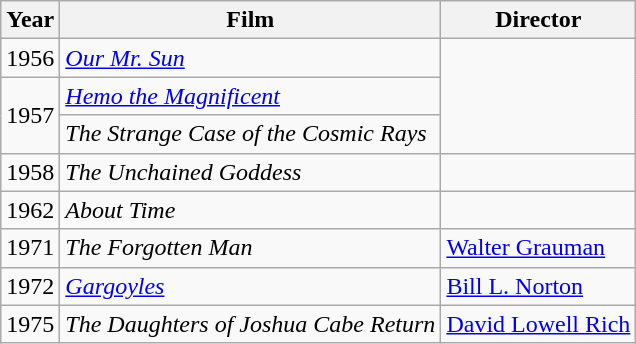<table class="wikitable">
<tr>
<th>Year</th>
<th>Film</th>
<th>Director</th>
</tr>
<tr>
<td>1956</td>
<td><em><a href='#'>Our Mr. Sun</a></em></td>
<td rowspan=3></td>
</tr>
<tr>
<td rowspan=2>1957</td>
<td><em><a href='#'>Hemo the Magnificent</a></em></td>
</tr>
<tr>
<td><em>The Strange Case of the Cosmic Rays</em></td>
</tr>
<tr>
<td>1958</td>
<td><em>The Unchained Goddess</em></td>
<td></td>
</tr>
<tr>
<td>1962</td>
<td><em>About Time</em></td>
<td></td>
</tr>
<tr>
<td>1971</td>
<td><em>The Forgotten Man</em></td>
<td><a href='#'>Walter Grauman</a></td>
</tr>
<tr>
<td>1972</td>
<td><em><a href='#'>Gargoyles</a></em></td>
<td><a href='#'>Bill L. Norton</a></td>
</tr>
<tr>
<td>1975</td>
<td><em>The Daughters of Joshua Cabe Return</em></td>
<td><a href='#'>David Lowell Rich</a></td>
</tr>
</table>
